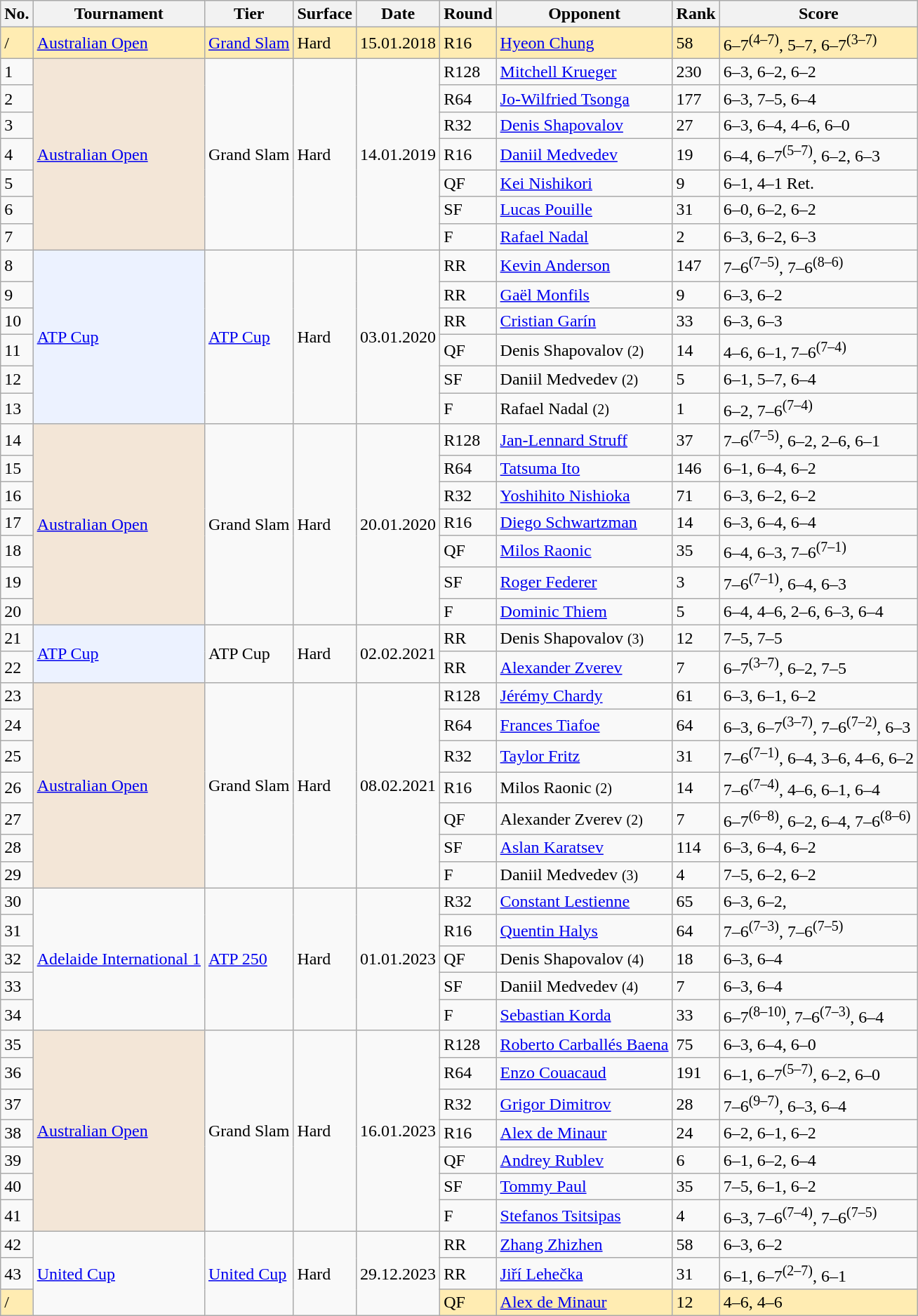<table class="wikitable nowrap">
<tr>
<th>No.</th>
<th>Tournament</th>
<th>Tier</th>
<th>Surface</th>
<th>Date</th>
<th>Round</th>
<th>Opponent</th>
<th>Rank</th>
<th>Score</th>
</tr>
<tr bgcolor=#FFECB2>
<td>/</td>
<td><a href='#'>Australian Open</a></td>
<td><a href='#'>Grand Slam</a></td>
<td>Hard</td>
<td>15.01.2018</td>
<td>R16</td>
<td> <a href='#'>Hyeon Chung</a></td>
<td>58</td>
<td>6–7<sup>(4–7)</sup>, 5–7, 6–7<sup>(3–7)</sup></td>
</tr>
<tr>
<td>1</td>
<td bgcolor=#F3E6D7 rowspan="7"><a href='#'>Australian Open</a></td>
<td rowspan="7">Grand Slam</td>
<td rowspan="7">Hard</td>
<td rowspan="7">14.01.2019</td>
<td>R128</td>
<td> <a href='#'>Mitchell Krueger</a></td>
<td>230</td>
<td>6–3, 6–2, 6–2</td>
</tr>
<tr>
<td>2</td>
<td>R64</td>
<td> <a href='#'>Jo-Wilfried Tsonga</a></td>
<td>177</td>
<td>6–3, 7–5, 6–4</td>
</tr>
<tr>
<td>3</td>
<td>R32</td>
<td> <a href='#'>Denis Shapovalov</a></td>
<td>27</td>
<td>6–3, 6–4, 4–6, 6–0</td>
</tr>
<tr>
<td>4</td>
<td>R16</td>
<td> <a href='#'>Daniil Medvedev</a></td>
<td>19</td>
<td>6–4, 6–7<sup>(5–7)</sup>, 6–2, 6–3</td>
</tr>
<tr>
<td>5</td>
<td>QF</td>
<td> <a href='#'>Kei Nishikori</a></td>
<td>9</td>
<td>6–1, 4–1 Ret.</td>
</tr>
<tr>
<td>6</td>
<td>SF</td>
<td> <a href='#'>Lucas Pouille</a></td>
<td>31</td>
<td>6–0, 6–2, 6–2</td>
</tr>
<tr>
<td>7</td>
<td>F</td>
<td> <a href='#'>Rafael Nadal</a></td>
<td>2</td>
<td>6–3, 6–2, 6–3</td>
</tr>
<tr>
<td>8</td>
<td bgcolor=#ECF2FF rowspan="6"><a href='#'>ATP Cup</a></td>
<td rowspan="6"><a href='#'>ATP Cup</a></td>
<td rowspan="6">Hard</td>
<td rowspan="6">03.01.2020</td>
<td>RR</td>
<td> <a href='#'>Kevin Anderson</a></td>
<td>147</td>
<td>7–6<sup>(7–5)</sup>, 7–6<sup>(8–6)</sup></td>
</tr>
<tr>
<td>9</td>
<td>RR</td>
<td> <a href='#'>Gaël Monfils</a></td>
<td>9</td>
<td>6–3, 6–2</td>
</tr>
<tr>
<td>10</td>
<td>RR</td>
<td> <a href='#'>Cristian Garín</a></td>
<td>33</td>
<td>6–3, 6–3</td>
</tr>
<tr>
<td>11</td>
<td>QF</td>
<td> Denis Shapovalov <small>(2)</small></td>
<td>14</td>
<td>4–6, 6–1, 7–6<sup>(7–4)</sup></td>
</tr>
<tr>
<td>12</td>
<td>SF</td>
<td> Daniil Medvedev <small>(2)</small></td>
<td>5</td>
<td>6–1, 5–7, 6–4</td>
</tr>
<tr>
<td>13</td>
<td>F</td>
<td> Rafael Nadal <small>(2)</small></td>
<td>1</td>
<td>6–2, 7–6<sup>(7–4)</sup></td>
</tr>
<tr>
<td>14</td>
<td bgcolor=#F3E6D7 rowspan="7"><a href='#'>Australian Open</a></td>
<td rowspan="7">Grand Slam</td>
<td rowspan="7">Hard</td>
<td rowspan="7">20.01.2020</td>
<td>R128</td>
<td> <a href='#'>Jan-Lennard Struff</a></td>
<td>37</td>
<td>7–6<sup>(7–5)</sup>, 6–2, 2–6, 6–1</td>
</tr>
<tr>
<td>15</td>
<td>R64</td>
<td> <a href='#'>Tatsuma Ito</a></td>
<td>146</td>
<td>6–1, 6–4, 6–2</td>
</tr>
<tr>
<td>16</td>
<td>R32</td>
<td> <a href='#'>Yoshihito Nishioka</a></td>
<td>71</td>
<td>6–3, 6–2, 6–2</td>
</tr>
<tr>
<td>17</td>
<td>R16</td>
<td> <a href='#'>Diego Schwartzman</a></td>
<td>14</td>
<td>6–3, 6–4, 6–4</td>
</tr>
<tr>
<td>18</td>
<td>QF</td>
<td> <a href='#'>Milos Raonic</a></td>
<td>35</td>
<td>6–4, 6–3, 7–6<sup>(7–1)</sup></td>
</tr>
<tr>
<td>19</td>
<td>SF</td>
<td> <a href='#'>Roger Federer</a></td>
<td>3</td>
<td>7–6<sup>(7–1)</sup>, 6–4, 6–3</td>
</tr>
<tr>
<td>20</td>
<td>F</td>
<td> <a href='#'>Dominic Thiem</a></td>
<td>5</td>
<td>6–4, 4–6, 2–6, 6–3, 6–4</td>
</tr>
<tr>
<td>21</td>
<td bgcolor=#ECF2FF rowspan="2"><a href='#'>ATP Cup</a></td>
<td rowspan="2">ATP Cup</td>
<td rowspan="2">Hard</td>
<td rowspan="2">02.02.2021</td>
<td>RR</td>
<td> Denis Shapovalov <small>(3)</small></td>
<td>12</td>
<td>7–5, 7–5</td>
</tr>
<tr>
<td>22</td>
<td>RR</td>
<td> <a href='#'>Alexander Zverev</a></td>
<td>7</td>
<td>6–7<sup>(3–7)</sup>, 6–2, 7–5</td>
</tr>
<tr>
<td>23</td>
<td bgcolor=#F3E6D7 rowspan="7"><a href='#'>Australian Open</a></td>
<td rowspan="7">Grand Slam</td>
<td rowspan="7">Hard</td>
<td rowspan="7">08.02.2021</td>
<td>R128</td>
<td> <a href='#'>Jérémy Chardy</a></td>
<td>61</td>
<td>6–3, 6–1, 6–2</td>
</tr>
<tr>
<td>24</td>
<td>R64</td>
<td> <a href='#'>Frances Tiafoe</a></td>
<td>64</td>
<td>6–3, 6–7<sup>(3–7)</sup>, 7–6<sup>(7–2)</sup>, 6–3</td>
</tr>
<tr>
<td>25</td>
<td>R32</td>
<td> <a href='#'>Taylor Fritz</a></td>
<td>31</td>
<td>7–6<sup>(7–1)</sup>, 6–4, 3–6, 4–6, 6–2</td>
</tr>
<tr>
<td>26</td>
<td>R16</td>
<td> Milos Raonic <small>(2)</small></td>
<td>14</td>
<td>7–6<sup>(7–4)</sup>, 4–6, 6–1, 6–4</td>
</tr>
<tr>
<td>27</td>
<td>QF</td>
<td> Alexander Zverev <small>(2)</small></td>
<td>7</td>
<td>6–7<sup>(6–8)</sup>, 6–2, 6–4, 7–6<sup>(8–6)</sup></td>
</tr>
<tr>
<td>28</td>
<td>SF</td>
<td> <a href='#'>Aslan Karatsev</a></td>
<td>114</td>
<td>6–3, 6–4, 6–2</td>
</tr>
<tr>
<td>29</td>
<td>F</td>
<td> Daniil Medvedev <small>(3)</small></td>
<td>4</td>
<td>7–5, 6–2, 6–2</td>
</tr>
<tr>
<td>30</td>
<td rowspan="5"><a href='#'>Adelaide International 1</a></td>
<td rowspan="5"><a href='#'>ATP 250</a></td>
<td rowspan="5">Hard</td>
<td rowspan="5">01.01.2023</td>
<td>R32</td>
<td> <a href='#'>Constant Lestienne</a></td>
<td>65</td>
<td>6–3, 6–2,</td>
</tr>
<tr>
<td>31</td>
<td>R16</td>
<td> <a href='#'>Quentin Halys</a></td>
<td>64</td>
<td>7–6<sup>(7–3)</sup>, 7–6<sup>(7–5)</sup></td>
</tr>
<tr>
<td>32</td>
<td>QF</td>
<td> Denis Shapovalov <small>(4)</small></td>
<td>18</td>
<td>6–3, 6–4</td>
</tr>
<tr>
<td>33</td>
<td>SF</td>
<td> Daniil Medvedev <small>(4)</small></td>
<td>7</td>
<td>6–3, 6–4</td>
</tr>
<tr>
<td>34</td>
<td>F</td>
<td> <a href='#'>Sebastian Korda</a></td>
<td>33</td>
<td>6–7<sup>(8–10)</sup>, 7–6<sup>(7–3)</sup>, 6–4</td>
</tr>
<tr>
<td>35</td>
<td bgcolor=#F3E6D7 rowspan="7"><a href='#'>Australian Open</a></td>
<td rowspan="7">Grand Slam</td>
<td rowspan="7">Hard</td>
<td rowspan="7">16.01.2023</td>
<td>R128</td>
<td> <a href='#'>Roberto Carballés Baena</a></td>
<td>75</td>
<td>6–3, 6–4, 6–0</td>
</tr>
<tr>
<td>36</td>
<td>R64</td>
<td> <a href='#'>Enzo Couacaud</a></td>
<td>191</td>
<td>6–1, 6–7<sup>(5–7)</sup>, 6–2, 6–0</td>
</tr>
<tr>
<td>37</td>
<td>R32</td>
<td> <a href='#'>Grigor Dimitrov</a></td>
<td>28</td>
<td>7–6<sup>(9–7)</sup>, 6–3, 6–4</td>
</tr>
<tr>
<td>38</td>
<td>R16</td>
<td> <a href='#'>Alex de Minaur</a></td>
<td>24</td>
<td>6–2, 6–1, 6–2</td>
</tr>
<tr>
<td>39</td>
<td>QF</td>
<td> <a href='#'>Andrey Rublev</a></td>
<td>6</td>
<td>6–1, 6–2, 6–4</td>
</tr>
<tr>
<td>40</td>
<td>SF</td>
<td> <a href='#'>Tommy Paul</a></td>
<td>35</td>
<td>7–5, 6–1, 6–2</td>
</tr>
<tr>
<td>41</td>
<td>F</td>
<td> <a href='#'>Stefanos Tsitsipas</a></td>
<td>4</td>
<td>6–3, 7–6<sup>(7–4)</sup>, 7–6<sup>(7–5)</sup></td>
</tr>
<tr>
<td>42</td>
<td rowspan="3"><a href='#'>United Cup</a></td>
<td rowspan="3"><a href='#'>United Cup</a></td>
<td rowspan="3">Hard</td>
<td rowspan="3">29.12.2023</td>
<td>RR</td>
<td> <a href='#'>Zhang Zhizhen</a></td>
<td>58</td>
<td>6–3, 6–2</td>
</tr>
<tr>
<td>43</td>
<td>RR</td>
<td> <a href='#'>Jiří Lehečka</a></td>
<td>31</td>
<td>6–1, 6–7<sup>(2–7)</sup>, 6–1</td>
</tr>
<tr bgcolor=#FFECB2>
<td>/</td>
<td>QF</td>
<td> <a href='#'>Alex de Minaur</a></td>
<td>12</td>
<td>4–6, 4–6</td>
</tr>
</table>
